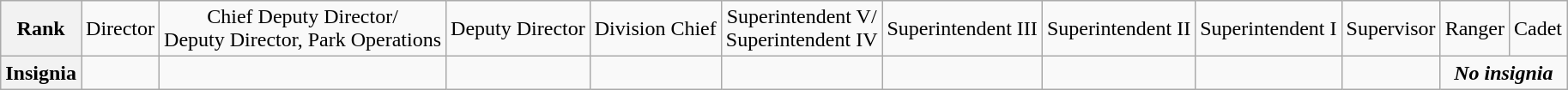<table class="wikitable">
<tr style="text-align:center;">
<th>Rank</th>
<td>Director</td>
<td>Chief Deputy Director/<br>Deputy Director, Park Operations</td>
<td>Deputy Director</td>
<td>Division Chief</td>
<td>Superintendent V/<br>Superintendent IV</td>
<td>Superintendent III</td>
<td>Superintendent II</td>
<td>Superintendent I</td>
<td>Supervisor</td>
<td>Ranger</td>
<td>Cadet</td>
</tr>
<tr style="text-align:center;">
<th>Insignia</th>
<td></td>
<td></td>
<td></td>
<td></td>
<td></td>
<td></td>
<td></td>
<td></td>
<td></td>
<td colspan=2><strong><em>No insignia</em></strong></td>
</tr>
</table>
